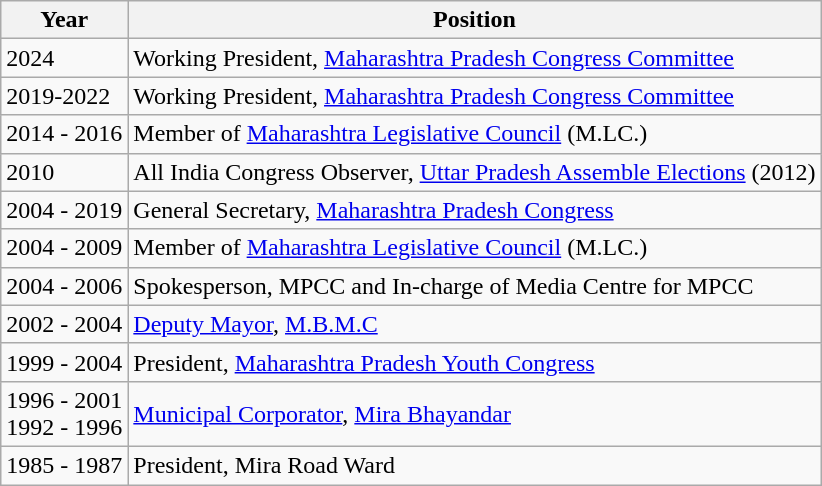<table class="wikitable">
<tr>
<th>Year</th>
<th>Position</th>
</tr>
<tr>
<td>2024</td>
<td>Working President, <a href='#'>Maharashtra Pradesh Congress Committee</a></td>
</tr>
<tr>
<td>2019-2022</td>
<td>Working President, <a href='#'>Maharashtra Pradesh Congress Committee</a></td>
</tr>
<tr>
<td>2014 - 2016</td>
<td>Member of <a href='#'>Maharashtra Legislative Council</a> (M.LC.)</td>
</tr>
<tr>
<td>2010</td>
<td>All India Congress Observer, <a href='#'>Uttar Pradesh Assemble Elections</a> (2012)</td>
</tr>
<tr>
<td>2004 - 2019</td>
<td>General Secretary, <a href='#'>Maharashtra Pradesh Congress</a></td>
</tr>
<tr>
<td>2004 - 2009</td>
<td>Member of <a href='#'>Maharashtra Legislative Council</a> (M.LC.)</td>
</tr>
<tr>
<td>2004 - 2006</td>
<td>Spokesperson, MPCC and In-charge of Media Centre for MPCC</td>
</tr>
<tr>
<td>2002 - 2004</td>
<td><a href='#'>Deputy Mayor</a>, <a href='#'>M.B.M.C</a></td>
</tr>
<tr>
<td>1999 - 2004</td>
<td>President, <a href='#'>Maharashtra Pradesh Youth Congress</a></td>
</tr>
<tr>
<td>1996 - 2001<br>1992 - 1996</td>
<td><a href='#'>Municipal Corporator</a>, <a href='#'>Mira Bhayandar</a></td>
</tr>
<tr>
<td>1985 - 1987</td>
<td>President, Mira Road Ward</td>
</tr>
</table>
